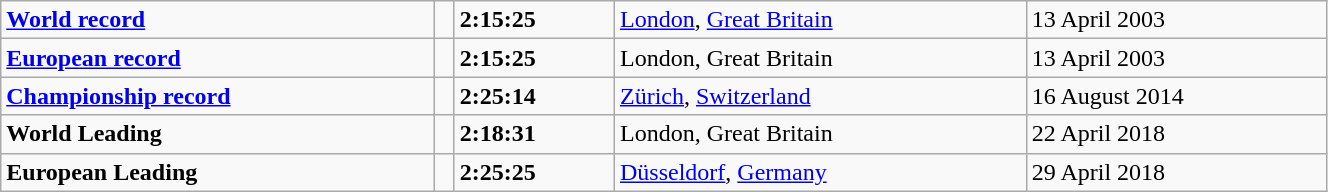<table class="wikitable" width=70%>
<tr>
<td><strong><a href='#'>World record</a></strong></td>
<td></td>
<td><strong>2:15:25</strong></td>
<td><a href='#'>London</a>, <a href='#'>Great Britain</a></td>
<td>13 April 2003</td>
</tr>
<tr>
<td><strong><a href='#'>European record</a></strong></td>
<td></td>
<td><strong>2:15:25</strong></td>
<td>London, Great Britain</td>
<td>13 April 2003</td>
</tr>
<tr>
<td><strong><a href='#'>Championship record</a></strong></td>
<td></td>
<td><strong>2:25:14</strong></td>
<td><a href='#'>Zürich</a>, <a href='#'>Switzerland</a></td>
<td>16 August 2014</td>
</tr>
<tr>
<td><strong>World Leading</strong></td>
<td></td>
<td><strong>2:18:31 </strong></td>
<td>London, Great Britain</td>
<td>22 April 2018</td>
</tr>
<tr>
<td><strong>European Leading</strong></td>
<td></td>
<td><strong> 2:25:25 </strong></td>
<td><a href='#'>Düsseldorf</a>, <a href='#'>Germany</a></td>
<td>29 April 2018</td>
</tr>
</table>
